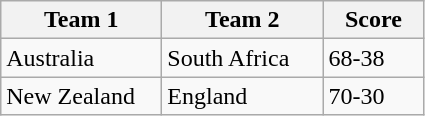<table class="wikitable" style="font-size: 100%">
<tr>
<th width=100>Team 1</th>
<th width=100>Team 2</th>
<th width=60>Score</th>
</tr>
<tr>
<td>Australia</td>
<td>South Africa</td>
<td>68-38</td>
</tr>
<tr>
<td>New Zealand</td>
<td>England</td>
<td>70-30</td>
</tr>
</table>
